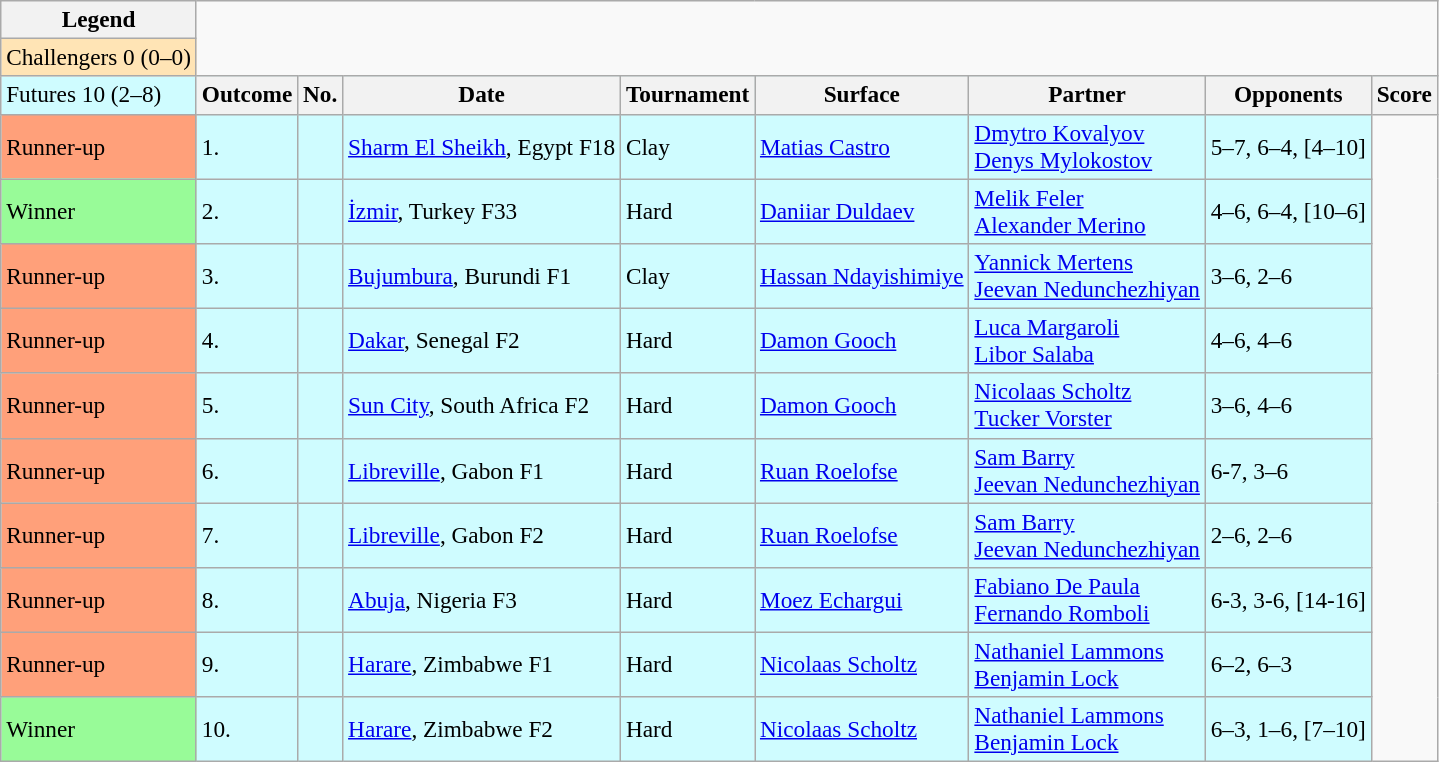<table class=wikitable style=font-size:97%>
<tr>
<th>Legend</th>
</tr>
<tr style="background:moccasin;">
<td>Challengers 0 (0–0)</td>
</tr>
<tr style="background:#cffcff;">
<td>Futures 10 (2–8)</td>
<th>Outcome</th>
<th>No.</th>
<th>Date</th>
<th>Tournament</th>
<th>Surface</th>
<th>Partner</th>
<th>Opponents</th>
<th>Score</th>
</tr>
<tr style="background:#cffcff;">
<td bgcolor=FFA07A>Runner-up</td>
<td>1.</td>
<td></td>
<td> <a href='#'>Sharm El Sheikh</a>, Egypt F18</td>
<td>Clay</td>
<td> <a href='#'>Matias Castro</a></td>
<td> <a href='#'>Dmytro Kovalyov</a><br> <a href='#'>Denys Mylokostov</a></td>
<td>5–7, 6–4, [4–10]</td>
</tr>
<tr style="background:#cffcff;">
<td bgcolor=98FB98>Winner</td>
<td>2.</td>
<td></td>
<td> <a href='#'>İzmir</a>, Turkey F33</td>
<td>Hard</td>
<td> <a href='#'>Daniiar Duldaev</a></td>
<td> <a href='#'>Melik Feler</a><br> <a href='#'>Alexander Merino</a></td>
<td>4–6, 6–4, [10–6]</td>
</tr>
<tr style="background:#cffcff;">
<td bgcolor=FFA07A>Runner-up</td>
<td>3.</td>
<td></td>
<td> <a href='#'>Bujumbura</a>, Burundi F1</td>
<td>Clay</td>
<td> <a href='#'>Hassan Ndayishimiye</a></td>
<td> <a href='#'>Yannick Mertens</a><br> <a href='#'>Jeevan Nedunchezhiyan</a></td>
<td>3–6, 2–6</td>
</tr>
<tr style="background:#cffcff;">
<td bgcolor=FFA07A>Runner-up</td>
<td>4.</td>
<td></td>
<td> <a href='#'>Dakar</a>, Senegal F2</td>
<td>Hard</td>
<td> <a href='#'>Damon Gooch</a></td>
<td> <a href='#'>Luca Margaroli</a><br> <a href='#'>Libor Salaba</a></td>
<td>4–6, 4–6</td>
</tr>
<tr style="background:#cffcff;">
<td bgcolor=FFA07A>Runner-up</td>
<td>5.</td>
<td></td>
<td> <a href='#'>Sun City</a>, South Africa F2</td>
<td>Hard</td>
<td> <a href='#'>Damon Gooch</a></td>
<td> <a href='#'>Nicolaas Scholtz</a><br> <a href='#'>Tucker Vorster</a></td>
<td>3–6, 4–6</td>
</tr>
<tr style="background:#cffcff;">
<td bgcolor=FFA07A>Runner-up</td>
<td>6.</td>
<td></td>
<td> <a href='#'>Libreville</a>, Gabon F1</td>
<td>Hard</td>
<td> <a href='#'>Ruan Roelofse</a></td>
<td> <a href='#'>Sam Barry</a><br> <a href='#'>Jeevan Nedunchezhiyan</a></td>
<td>6-7, 3–6</td>
</tr>
<tr style="background:#cffcff;">
<td bgcolor=FFA07A>Runner-up</td>
<td>7.</td>
<td></td>
<td> <a href='#'>Libreville</a>, Gabon F2</td>
<td>Hard</td>
<td> <a href='#'>Ruan Roelofse</a></td>
<td> <a href='#'>Sam Barry</a><br> <a href='#'>Jeevan Nedunchezhiyan</a></td>
<td>2–6, 2–6</td>
</tr>
<tr style="background:#cffcff;">
<td bgcolor=FFA07A>Runner-up</td>
<td>8.</td>
<td></td>
<td> <a href='#'>Abuja</a>, Nigeria F3</td>
<td>Hard</td>
<td> <a href='#'>Moez Echargui</a></td>
<td> <a href='#'>Fabiano De Paula</a><br> <a href='#'>Fernando Romboli</a></td>
<td>6-3, 3-6, [14-16]</td>
</tr>
<tr style="background:#cffcff;">
<td bgcolor=FFA07A>Runner-up</td>
<td>9.</td>
<td></td>
<td> <a href='#'>Harare</a>, Zimbabwe F1</td>
<td>Hard</td>
<td> <a href='#'>Nicolaas Scholtz</a></td>
<td> <a href='#'>Nathaniel Lammons</a><br> <a href='#'>Benjamin Lock</a></td>
<td>6–2, 6–3</td>
</tr>
<tr style="background:#cffcff;">
<td bgcolor=98FB98>Winner</td>
<td>10.</td>
<td></td>
<td> <a href='#'>Harare</a>, Zimbabwe F2</td>
<td>Hard</td>
<td> <a href='#'>Nicolaas Scholtz</a></td>
<td> <a href='#'>Nathaniel Lammons</a><br> <a href='#'>Benjamin Lock</a></td>
<td>6–3, 1–6, [7–10]</td>
</tr>
</table>
